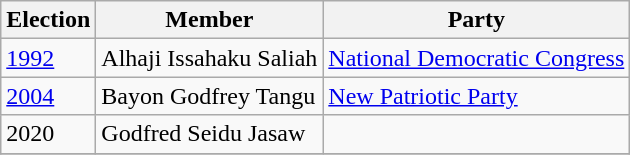<table class="wikitable">
<tr>
<th>Election</th>
<th>Member</th>
<th>Party</th>
</tr>
<tr>
<td><a href='#'>1992</a></td>
<td>Alhaji Issahaku Saliah</td>
<td><a href='#'>National Democratic Congress</a></td>
</tr>
<tr>
<td><a href='#'>2004</a></td>
<td>Bayon Godfrey Tangu</td>
<td><a href='#'>New Patriotic Party</a></td>
</tr>
<tr>
<td>2020</td>
<td>Godfred Seidu Jasaw</td>
<td></td>
</tr>
<tr>
</tr>
</table>
